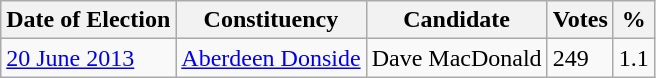<table class="wikitable">
<tr>
<th>Date of Election</th>
<th>Constituency</th>
<th>Candidate</th>
<th>Votes</th>
<th>%</th>
</tr>
<tr>
<td><a href='#'>20 June 2013</a></td>
<td><a href='#'>Aberdeen Donside</a></td>
<td>Dave MacDonald</td>
<td>249</td>
<td>1.1</td>
</tr>
</table>
